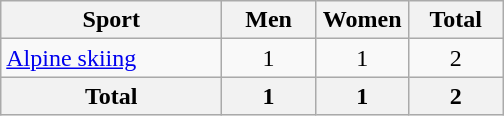<table class="wikitable sortable" style=text-align:center>
<tr>
<th width=140>Sport</th>
<th width=55>Men</th>
<th width=55>Women</th>
<th width=55>Total</th>
</tr>
<tr>
<td align=left><a href='#'>Alpine skiing</a></td>
<td>1</td>
<td>1</td>
<td>2</td>
</tr>
<tr>
<th>Total</th>
<th>1</th>
<th>1</th>
<th>2</th>
</tr>
</table>
